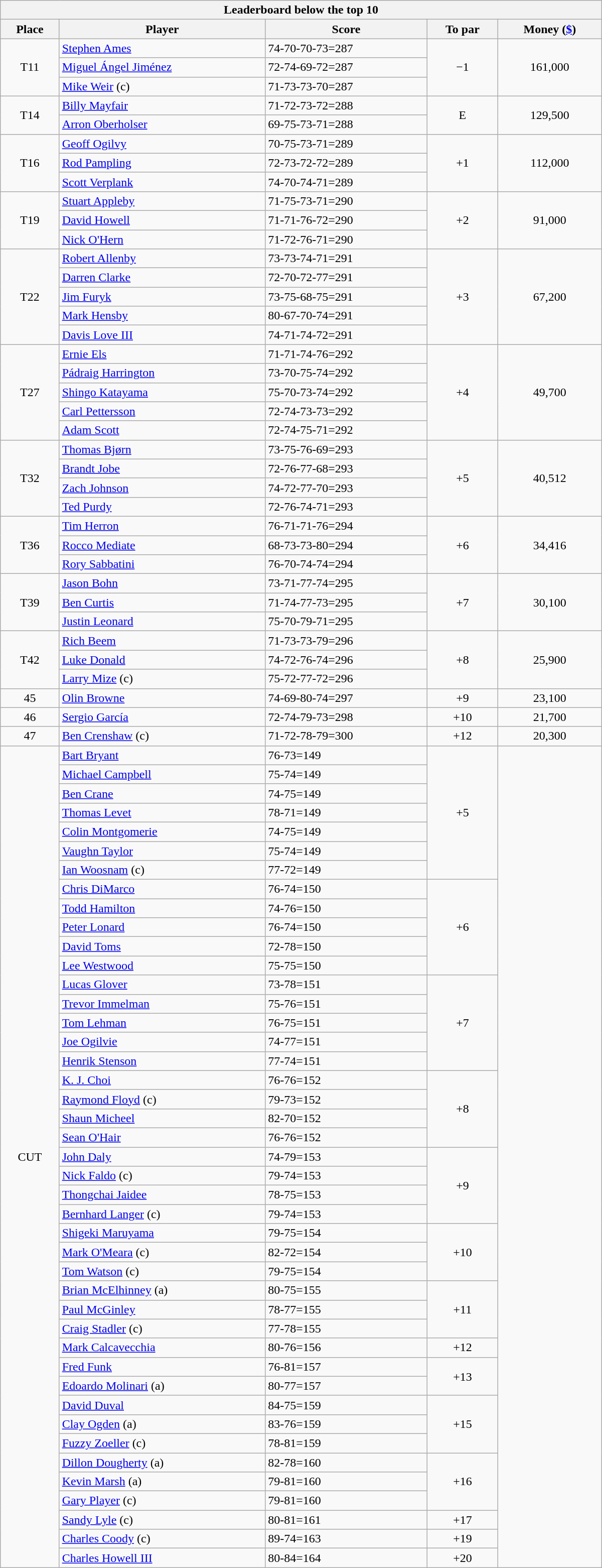<table class="collapsible collapsed wikitable" style="width:50em;margin-top:-1px;">
<tr>
<th scope="col" colspan="6">Leaderboard below the top 10</th>
</tr>
<tr>
<th>Place</th>
<th>Player</th>
<th>Score</th>
<th>To par</th>
<th>Money (<a href='#'>$</a>)</th>
</tr>
<tr>
<td rowspan=3 align=center>T11</td>
<td> <a href='#'>Stephen Ames</a></td>
<td>74-70-70-73=287</td>
<td rowspan=3 align=center>−1</td>
<td rowspan=3 align=center>161,000</td>
</tr>
<tr>
<td> <a href='#'>Miguel Ángel Jiménez</a></td>
<td>72-74-69-72=287</td>
</tr>
<tr>
<td> <a href='#'>Mike Weir</a> (c)</td>
<td>71-73-73-70=287</td>
</tr>
<tr>
<td rowspan=2 align=center>T14</td>
<td> <a href='#'>Billy Mayfair</a></td>
<td>71-72-73-72=288</td>
<td rowspan=2 align=center>E</td>
<td rowspan=2 align=center>129,500</td>
</tr>
<tr>
<td> <a href='#'>Arron Oberholser</a></td>
<td>69-75-73-71=288</td>
</tr>
<tr>
<td rowspan=3 align=center>T16</td>
<td> <a href='#'>Geoff Ogilvy</a></td>
<td>70-75-73-71=289</td>
<td rowspan=3 align=center>+1</td>
<td rowspan=3 align=center>112,000</td>
</tr>
<tr>
<td> <a href='#'>Rod Pampling</a></td>
<td>72-73-72-72=289</td>
</tr>
<tr>
<td> <a href='#'>Scott Verplank</a></td>
<td>74-70-74-71=289</td>
</tr>
<tr>
<td rowspan=3 align=center>T19</td>
<td> <a href='#'>Stuart Appleby</a></td>
<td>71-75-73-71=290</td>
<td rowspan=3 align=center>+2</td>
<td rowspan=3 align=center>91,000</td>
</tr>
<tr>
<td> <a href='#'>David Howell</a></td>
<td>71-71-76-72=290</td>
</tr>
<tr>
<td> <a href='#'>Nick O'Hern</a></td>
<td>71-72-76-71=290</td>
</tr>
<tr>
<td rowspan=5 align=center>T22</td>
<td> <a href='#'>Robert Allenby</a></td>
<td>73-73-74-71=291</td>
<td rowspan=5 align=center>+3</td>
<td rowspan=5 align=center>67,200</td>
</tr>
<tr>
<td> <a href='#'>Darren Clarke</a></td>
<td>72-70-72-77=291</td>
</tr>
<tr>
<td> <a href='#'>Jim Furyk</a></td>
<td>73-75-68-75=291</td>
</tr>
<tr>
<td> <a href='#'>Mark Hensby</a></td>
<td>80-67-70-74=291</td>
</tr>
<tr>
<td> <a href='#'>Davis Love III</a></td>
<td>74-71-74-72=291</td>
</tr>
<tr>
<td rowspan=5 align=center>T27</td>
<td> <a href='#'>Ernie Els</a></td>
<td>71-71-74-76=292</td>
<td rowspan=5 align=center>+4</td>
<td rowspan=5 align=center>49,700</td>
</tr>
<tr>
<td> <a href='#'>Pádraig Harrington</a></td>
<td>73-70-75-74=292</td>
</tr>
<tr>
<td> <a href='#'>Shingo Katayama</a></td>
<td>75-70-73-74=292</td>
</tr>
<tr>
<td> <a href='#'>Carl Pettersson</a></td>
<td>72-74-73-73=292</td>
</tr>
<tr>
<td> <a href='#'>Adam Scott</a></td>
<td>72-74-75-71=292</td>
</tr>
<tr>
<td rowspan=4 align=center>T32</td>
<td> <a href='#'>Thomas Bjørn</a></td>
<td>73-75-76-69=293</td>
<td rowspan=4 align=center>+5</td>
<td rowspan=4 align=center>40,512</td>
</tr>
<tr>
<td> <a href='#'>Brandt Jobe</a></td>
<td>72-76-77-68=293</td>
</tr>
<tr>
<td> <a href='#'>Zach Johnson</a></td>
<td>74-72-77-70=293</td>
</tr>
<tr>
<td> <a href='#'>Ted Purdy</a></td>
<td>72-76-74-71=293</td>
</tr>
<tr>
<td rowspan=3 align=center>T36</td>
<td> <a href='#'>Tim Herron</a></td>
<td>76-71-71-76=294</td>
<td rowspan=3 align=center>+6</td>
<td rowspan=3 align=center>34,416</td>
</tr>
<tr>
<td> <a href='#'>Rocco Mediate</a></td>
<td>68-73-73-80=294</td>
</tr>
<tr>
<td> <a href='#'>Rory Sabbatini</a></td>
<td>76-70-74-74=294</td>
</tr>
<tr>
<td rowspan=3 align=center>T39</td>
<td> <a href='#'>Jason Bohn</a></td>
<td>73-71-77-74=295</td>
<td rowspan=3 align=center>+7</td>
<td rowspan=3 align=center>30,100</td>
</tr>
<tr>
<td> <a href='#'>Ben Curtis</a></td>
<td>71-74-77-73=295</td>
</tr>
<tr>
<td> <a href='#'>Justin Leonard</a></td>
<td>75-70-79-71=295</td>
</tr>
<tr>
<td rowspan=3 align=center>T42</td>
<td> <a href='#'>Rich Beem</a></td>
<td>71-73-73-79=296</td>
<td rowspan=3 align=center>+8</td>
<td rowspan=3 align=center>25,900</td>
</tr>
<tr>
<td> <a href='#'>Luke Donald</a></td>
<td>74-72-76-74=296</td>
</tr>
<tr>
<td> <a href='#'>Larry Mize</a> (c)</td>
<td>75-72-77-72=296</td>
</tr>
<tr>
<td align=center>45</td>
<td> <a href='#'>Olin Browne</a></td>
<td>74-69-80-74=297</td>
<td align=center>+9</td>
<td align=center>23,100</td>
</tr>
<tr>
<td align=center>46</td>
<td> <a href='#'>Sergio García</a></td>
<td>72-74-79-73=298</td>
<td align=center>+10</td>
<td align=center>21,700</td>
</tr>
<tr>
<td align=center>47</td>
<td> <a href='#'>Ben Crenshaw</a> (c)</td>
<td>71-72-78-79=300</td>
<td align=center>+12</td>
<td align=center>20,300</td>
</tr>
<tr>
<td rowspan=43 align=center>CUT</td>
<td> <a href='#'>Bart Bryant</a></td>
<td>76-73=149</td>
<td rowspan=7 align=center>+5</td>
<td rowspan=43 align=center></td>
</tr>
<tr>
<td> <a href='#'>Michael Campbell</a></td>
<td>75-74=149</td>
</tr>
<tr>
<td> <a href='#'>Ben Crane</a></td>
<td>74-75=149</td>
</tr>
<tr>
<td> <a href='#'>Thomas Levet</a></td>
<td>78-71=149</td>
</tr>
<tr>
<td> <a href='#'>Colin Montgomerie</a></td>
<td>74-75=149</td>
</tr>
<tr>
<td> <a href='#'>Vaughn Taylor</a></td>
<td>75-74=149</td>
</tr>
<tr>
<td> <a href='#'>Ian Woosnam</a> (c)</td>
<td>77-72=149</td>
</tr>
<tr>
<td> <a href='#'>Chris DiMarco</a></td>
<td>76-74=150</td>
<td rowspan=5 align=center>+6</td>
</tr>
<tr>
<td> <a href='#'>Todd Hamilton</a></td>
<td>74-76=150</td>
</tr>
<tr>
<td> <a href='#'>Peter Lonard</a></td>
<td>76-74=150</td>
</tr>
<tr>
<td> <a href='#'>David Toms</a></td>
<td>72-78=150</td>
</tr>
<tr>
<td> <a href='#'>Lee Westwood</a></td>
<td>75-75=150</td>
</tr>
<tr>
<td> <a href='#'>Lucas Glover</a></td>
<td>73-78=151</td>
<td rowspan=5 align=center>+7</td>
</tr>
<tr>
<td> <a href='#'>Trevor Immelman</a></td>
<td>75-76=151</td>
</tr>
<tr>
<td> <a href='#'>Tom Lehman</a></td>
<td>76-75=151</td>
</tr>
<tr>
<td> <a href='#'>Joe Ogilvie</a></td>
<td>74-77=151</td>
</tr>
<tr>
<td> <a href='#'>Henrik Stenson</a></td>
<td>77-74=151</td>
</tr>
<tr>
<td> <a href='#'>K. J. Choi</a></td>
<td>76-76=152</td>
<td rowspan=4 align=center>+8</td>
</tr>
<tr>
<td> <a href='#'>Raymond Floyd</a> (c)</td>
<td>79-73=152</td>
</tr>
<tr>
<td> <a href='#'>Shaun Micheel</a></td>
<td>82-70=152</td>
</tr>
<tr>
<td> <a href='#'>Sean O'Hair</a></td>
<td>76-76=152</td>
</tr>
<tr>
<td> <a href='#'>John Daly</a></td>
<td>74-79=153</td>
<td rowspan=4 align=center>+9</td>
</tr>
<tr>
<td> <a href='#'>Nick Faldo</a> (c)</td>
<td>79-74=153</td>
</tr>
<tr>
<td> <a href='#'>Thongchai Jaidee</a></td>
<td>78-75=153</td>
</tr>
<tr>
<td> <a href='#'>Bernhard Langer</a> (c)</td>
<td>79-74=153</td>
</tr>
<tr>
<td> <a href='#'>Shigeki Maruyama</a></td>
<td>79-75=154</td>
<td rowspan=3 align=center>+10</td>
</tr>
<tr>
<td> <a href='#'>Mark O'Meara</a> (c)</td>
<td>82-72=154</td>
</tr>
<tr>
<td> <a href='#'>Tom Watson</a> (c)</td>
<td>79-75=154</td>
</tr>
<tr>
<td> <a href='#'>Brian McElhinney</a> (a)</td>
<td>80-75=155</td>
<td rowspan=3 align=center>+11</td>
</tr>
<tr>
<td> <a href='#'>Paul McGinley</a></td>
<td>78-77=155</td>
</tr>
<tr>
<td> <a href='#'>Craig Stadler</a> (c)</td>
<td>77-78=155</td>
</tr>
<tr>
<td> <a href='#'>Mark Calcavecchia</a></td>
<td>80-76=156</td>
<td align=center>+12</td>
</tr>
<tr>
<td> <a href='#'>Fred Funk</a></td>
<td>76-81=157</td>
<td rowspan=2 align=center>+13</td>
</tr>
<tr>
<td> <a href='#'>Edoardo Molinari</a> (a)</td>
<td>80-77=157</td>
</tr>
<tr>
<td> <a href='#'>David Duval</a></td>
<td>84-75=159</td>
<td rowspan=3 align=center>+15</td>
</tr>
<tr>
<td> <a href='#'>Clay Ogden</a> (a)</td>
<td>83-76=159</td>
</tr>
<tr>
<td> <a href='#'>Fuzzy Zoeller</a> (c)</td>
<td>78-81=159</td>
</tr>
<tr>
<td> <a href='#'>Dillon Dougherty</a> (a)</td>
<td>82-78=160</td>
<td rowspan=3 align=center>+16</td>
</tr>
<tr>
<td> <a href='#'>Kevin Marsh</a> (a)</td>
<td>79-81=160</td>
</tr>
<tr>
<td> <a href='#'>Gary Player</a> (c)</td>
<td>79-81=160</td>
</tr>
<tr>
<td> <a href='#'>Sandy Lyle</a> (c)</td>
<td>80-81=161</td>
<td align=center>+17</td>
</tr>
<tr>
<td> <a href='#'>Charles Coody</a> (c)</td>
<td>89-74=163</td>
<td align=center>+19</td>
</tr>
<tr>
<td> <a href='#'>Charles Howell III</a></td>
<td>80-84=164</td>
<td align=center>+20</td>
</tr>
</table>
